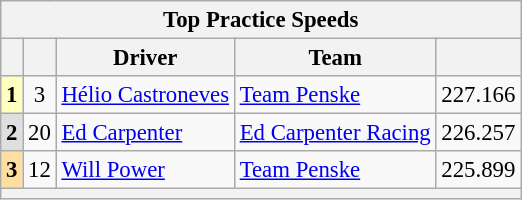<table class="wikitable" style="font-size:95%;">
<tr>
<th colspan=9>Top Practice Speeds</th>
</tr>
<tr>
<th></th>
<th></th>
<th>Driver</th>
<th>Team</th>
<th></th>
</tr>
<tr>
<td align=center style="background:#FFFFBF;"><strong>1</strong></td>
<td align=center>3</td>
<td> <a href='#'>Hélio Castroneves</a></td>
<td><a href='#'>Team Penske</a></td>
<td align=center>227.166</td>
</tr>
<tr>
<td align=center style="background:#DFDFDF;"><strong>2</strong></td>
<td align=center>20</td>
<td> <a href='#'>Ed Carpenter</a></td>
<td><a href='#'>Ed Carpenter Racing</a></td>
<td align=center>226.257</td>
</tr>
<tr>
<td align=center style="background:#FFDF9F;"><strong>3</strong></td>
<td align=center>12</td>
<td> <a href='#'>Will Power</a></td>
<td><a href='#'>Team Penske</a></td>
<td align=center>225.899</td>
</tr>
<tr>
<th colspan=9></th>
</tr>
</table>
